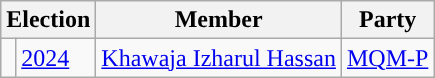<table class="wikitable">
<tr>
<th colspan="2">Election</th>
<th>Member</th>
<th>Party</th>
</tr>
<tr>
<td style="background-color: "></td>
<td><a href='#'>2024</a></td>
<td><a href='#'>Khawaja Izharul Hassan</a></td>
<td><a href='#'>MQM-P</a></td>
</tr>
</table>
